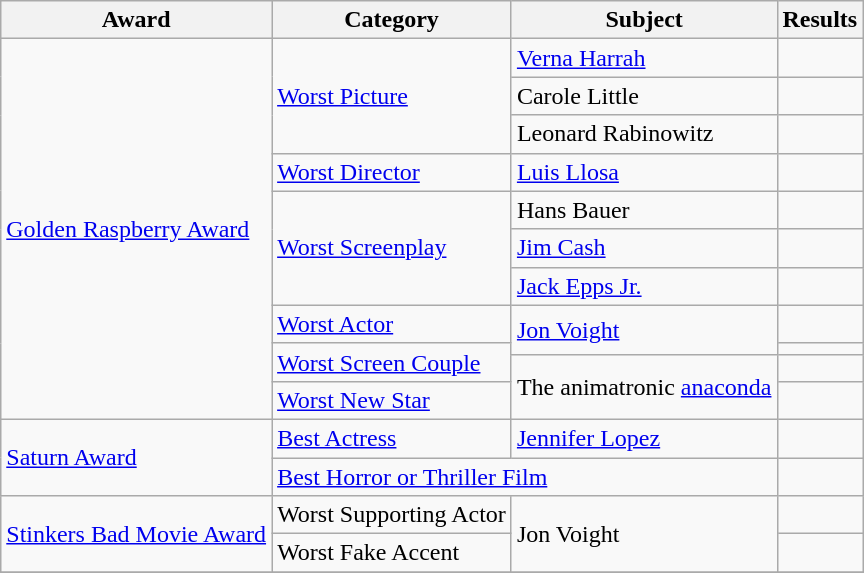<table class="wikitable">
<tr>
<th>Award</th>
<th>Category</th>
<th>Subject</th>
<th>Results</th>
</tr>
<tr>
<td rowspan=11><a href='#'>Golden Raspberry Award</a></td>
<td rowspan=3><a href='#'>Worst Picture</a></td>
<td><a href='#'>Verna Harrah</a></td>
<td></td>
</tr>
<tr>
<td>Carole Little</td>
<td></td>
</tr>
<tr>
<td>Leonard Rabinowitz</td>
<td></td>
</tr>
<tr>
<td><a href='#'>Worst Director</a></td>
<td><a href='#'>Luis Llosa</a></td>
<td></td>
</tr>
<tr>
<td rowspan=3><a href='#'>Worst Screenplay</a></td>
<td>Hans Bauer</td>
<td></td>
</tr>
<tr>
<td><a href='#'>Jim Cash</a></td>
<td></td>
</tr>
<tr>
<td><a href='#'>Jack Epps Jr.</a></td>
<td></td>
</tr>
<tr>
<td><a href='#'>Worst Actor</a></td>
<td rowspan=2><a href='#'>Jon Voight</a></td>
<td></td>
</tr>
<tr>
<td rowspan=2><a href='#'>Worst Screen Couple</a></td>
<td></td>
</tr>
<tr>
<td rowspan=2>The animatronic <a href='#'>anaconda</a></td>
<td></td>
</tr>
<tr>
<td><a href='#'>Worst New Star</a></td>
<td></td>
</tr>
<tr>
<td rowspan=2><a href='#'>Saturn Award</a></td>
<td><a href='#'>Best Actress</a></td>
<td><a href='#'>Jennifer Lopez</a></td>
<td></td>
</tr>
<tr>
<td colspan=2><a href='#'>Best Horror or Thriller Film</a></td>
<td></td>
</tr>
<tr>
<td rowspan=2><a href='#'>Stinkers Bad Movie Award</a></td>
<td>Worst Supporting Actor</td>
<td rowspan=2>Jon Voight</td>
<td></td>
</tr>
<tr>
<td>Worst Fake Accent</td>
<td></td>
</tr>
<tr>
</tr>
</table>
